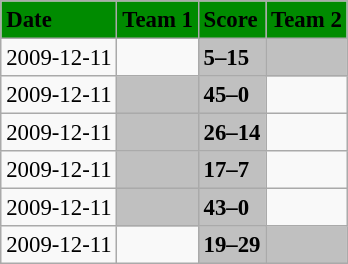<table class="wikitable" style="margin:0.5em auto; font-size:95%">
<tr bgcolor="#008B00">
<td><strong>Date</strong></td>
<td><strong>Team 1</strong></td>
<td><strong>Score</strong></td>
<td><strong>Team 2</strong></td>
</tr>
<tr>
<td>2009-12-11</td>
<td></td>
<td bgcolor="silver"><strong>5–15</strong></td>
<td bgcolor="silver"><strong></strong></td>
</tr>
<tr>
<td>2009-12-11</td>
<td bgcolor="silver"><strong></strong></td>
<td bgcolor="silver"><strong>45–0</strong></td>
<td></td>
</tr>
<tr>
<td>2009-12-11</td>
<td bgcolor="silver"><strong></strong></td>
<td bgcolor="silver"><strong>26–14</strong></td>
<td></td>
</tr>
<tr>
<td>2009-12-11</td>
<td bgcolor="silver"><strong></strong></td>
<td bgcolor="silver"><strong>17–7</strong></td>
<td></td>
</tr>
<tr>
<td>2009-12-11</td>
<td bgcolor="silver"><strong></strong></td>
<td bgcolor="silver"><strong>43–0</strong></td>
<td></td>
</tr>
<tr>
<td>2009-12-11</td>
<td></td>
<td bgcolor="silver"><strong>19–29</strong></td>
<td bgcolor="silver"><strong></strong></td>
</tr>
</table>
